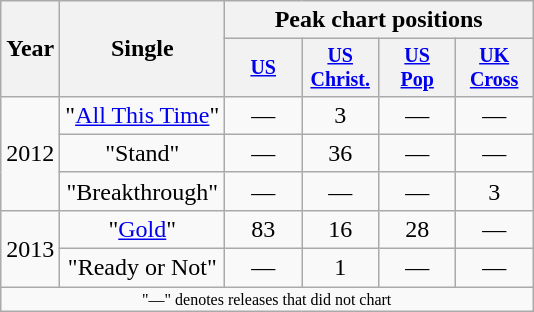<table class="wikitable" style="text-align:center;">
<tr>
<th rowspan="2">Year</th>
<th rowspan="2">Single</th>
<th colspan="4">Peak chart positions</th>
</tr>
<tr style="font-size:smaller;">
<th width="45"><a href='#'>US</a></th>
<th width="45"><a href='#'>US<br>Christ.</a></th>
<th width="45"><a href='#'>US<br>Pop</a></th>
<th width="45"><a href='#'>UK<br>Cross</a></th>
</tr>
<tr>
<td rowspan=3>2012</td>
<td scope="row">"<a href='#'>All This Time</a>"</td>
<td>—</td>
<td>3</td>
<td>—</td>
<td>—</td>
</tr>
<tr>
<td scope="row">"Stand"</td>
<td>—</td>
<td>36</td>
<td>—</td>
<td>—</td>
</tr>
<tr>
<td scope="row">"Breakthrough"</td>
<td>—</td>
<td>—</td>
<td>—</td>
<td>3</td>
</tr>
<tr>
<td rowspan=2>2013</td>
<td scope="row">"<a href='#'>Gold</a>"</td>
<td>83</td>
<td>16</td>
<td>28</td>
<td>—</td>
</tr>
<tr>
<td scope="row">"Ready or Not"</td>
<td>—</td>
<td>1</td>
<td>—</td>
<td>—</td>
</tr>
<tr>
<td colspan="9" style="font-size:8pt">"—" denotes releases that did not chart</td>
</tr>
</table>
